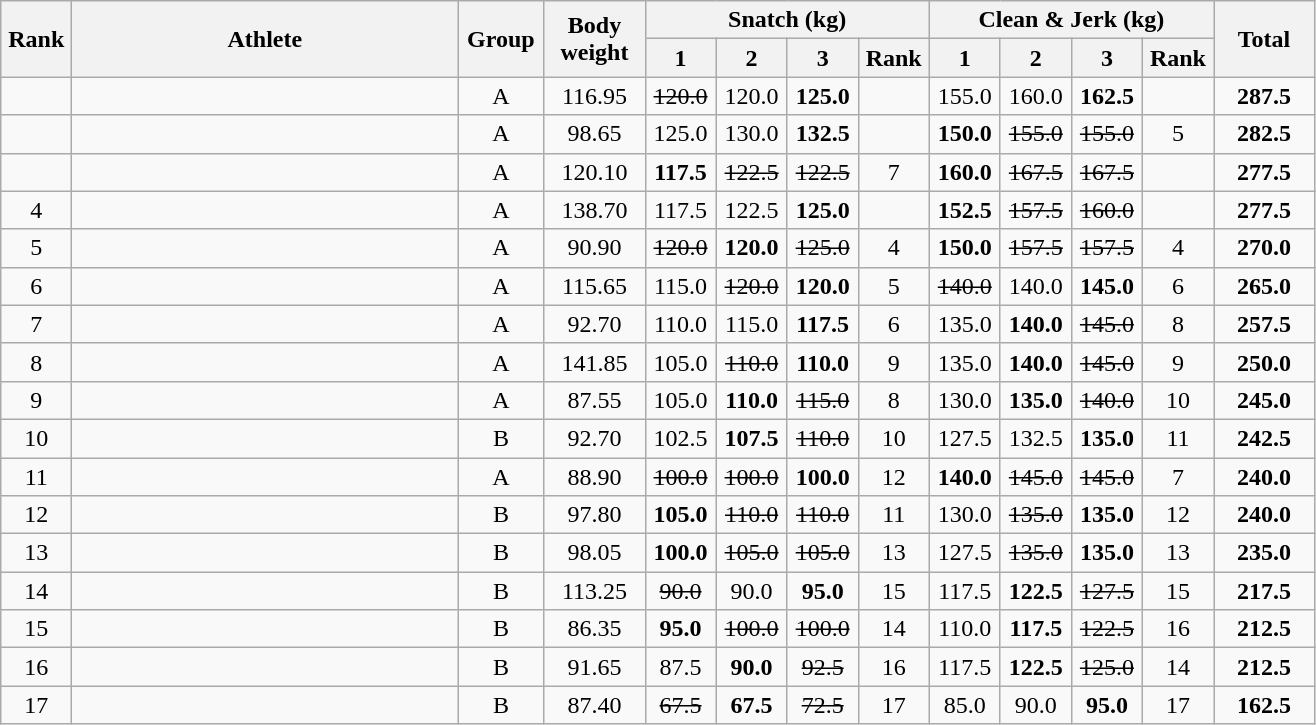<table class = "wikitable" style="text-align:center;">
<tr>
<th rowspan=2 width=40>Rank</th>
<th rowspan=2 width=250>Athlete</th>
<th rowspan=2 width=50>Group</th>
<th rowspan=2 width=60>Body weight</th>
<th colspan=4>Snatch (kg)</th>
<th colspan=4>Clean & Jerk (kg)</th>
<th rowspan=2 width=60>Total</th>
</tr>
<tr>
<th width=40>1</th>
<th width=40>2</th>
<th width=40>3</th>
<th width=40>Rank</th>
<th width=40>1</th>
<th width=40>2</th>
<th width=40>3</th>
<th width=40>Rank</th>
</tr>
<tr>
<td></td>
<td align=left></td>
<td>A</td>
<td>116.95</td>
<td><s>120.0 </s></td>
<td>120.0</td>
<td><strong>125.0</strong></td>
<td></td>
<td>155.0</td>
<td>160.0</td>
<td><strong>162.5</strong></td>
<td></td>
<td><strong>287.5</strong></td>
</tr>
<tr>
<td></td>
<td align=left></td>
<td>A</td>
<td>98.65</td>
<td>125.0</td>
<td>130.0</td>
<td><strong>132.5</strong></td>
<td></td>
<td><strong>150.0</strong></td>
<td><s>155.0 </s></td>
<td><s>155.0 </s></td>
<td>5</td>
<td><strong>282.5</strong></td>
</tr>
<tr>
<td></td>
<td align=left></td>
<td>A</td>
<td>120.10</td>
<td><strong>117.5</strong></td>
<td><s>122.5 </s></td>
<td><s>122.5 </s></td>
<td>7</td>
<td><strong>160.0</strong></td>
<td><s>167.5 </s></td>
<td><s>167.5 </s></td>
<td></td>
<td><strong>277.5</strong></td>
</tr>
<tr>
<td>4</td>
<td align=left></td>
<td>A</td>
<td>138.70</td>
<td>117.5</td>
<td>122.5</td>
<td><strong>125.0</strong></td>
<td></td>
<td><strong>152.5</strong></td>
<td><s>157.5 </s></td>
<td><s>160.0 </s></td>
<td></td>
<td><strong>277.5</strong></td>
</tr>
<tr>
<td>5</td>
<td align=left></td>
<td>A</td>
<td>90.90</td>
<td><s>120.0 </s></td>
<td><strong>120.0</strong></td>
<td><s>125.0 </s></td>
<td>4</td>
<td><strong>150.0</strong></td>
<td><s>157.5 </s></td>
<td><s>157.5 </s></td>
<td>4</td>
<td><strong>270.0</strong></td>
</tr>
<tr>
<td>6</td>
<td align=left></td>
<td>A</td>
<td>115.65</td>
<td>115.0</td>
<td><s>120.0 </s></td>
<td><strong>120.0</strong></td>
<td>5</td>
<td><s>140.0 </s></td>
<td>140.0</td>
<td><strong>145.0</strong></td>
<td>6</td>
<td><strong>265.0</strong></td>
</tr>
<tr>
<td>7</td>
<td align=left></td>
<td>A</td>
<td>92.70</td>
<td>110.0</td>
<td>115.0</td>
<td><strong>117.5</strong></td>
<td>6</td>
<td>135.0</td>
<td><strong>140.0</strong></td>
<td><s>145.0 </s></td>
<td>8</td>
<td><strong>257.5</strong></td>
</tr>
<tr>
<td>8</td>
<td align=left></td>
<td>A</td>
<td>141.85</td>
<td>105.0</td>
<td><s>110.0 </s></td>
<td><strong>110.0</strong></td>
<td>9</td>
<td>135.0</td>
<td><strong>140.0</strong></td>
<td><s>145.0 </s></td>
<td>9</td>
<td><strong>250.0</strong></td>
</tr>
<tr>
<td>9</td>
<td align=left></td>
<td>A</td>
<td>87.55</td>
<td>105.0</td>
<td><strong>110.0</strong></td>
<td><s>115.0 </s></td>
<td>8</td>
<td>130.0</td>
<td><strong>135.0</strong></td>
<td><s>140.0 </s></td>
<td>10</td>
<td><strong>245.0</strong></td>
</tr>
<tr>
<td>10</td>
<td align=left></td>
<td>B</td>
<td>92.70</td>
<td>102.5</td>
<td><strong>107.5</strong></td>
<td><s>110.0 </s></td>
<td>10</td>
<td>127.5</td>
<td>132.5</td>
<td><strong>135.0</strong></td>
<td>11</td>
<td><strong>242.5</strong></td>
</tr>
<tr>
<td>11</td>
<td align=left></td>
<td>A</td>
<td>88.90</td>
<td><s>100.0 </s></td>
<td><s>100.0 </s></td>
<td><strong>100.0</strong></td>
<td>12</td>
<td><strong>140.0</strong></td>
<td><s>145.0 </s></td>
<td><s>145.0 </s></td>
<td>7</td>
<td><strong>240.0</strong></td>
</tr>
<tr>
<td>12</td>
<td align=left></td>
<td>B</td>
<td>97.80</td>
<td><strong>105.0</strong></td>
<td><s>110.0 </s></td>
<td><s>110.0 </s></td>
<td>11</td>
<td>130.0</td>
<td><s>135.0 </s></td>
<td><strong>135.0</strong></td>
<td>12</td>
<td><strong>240.0</strong></td>
</tr>
<tr>
<td>13</td>
<td align=left></td>
<td>B</td>
<td>98.05</td>
<td><strong>100.0</strong></td>
<td><s>105.0 </s></td>
<td><s>105.0 </s></td>
<td>13</td>
<td>127.5</td>
<td><s>135.0 </s></td>
<td><strong>135.0</strong></td>
<td>13</td>
<td><strong>235.0</strong></td>
</tr>
<tr>
<td>14</td>
<td align=left></td>
<td>B</td>
<td>113.25</td>
<td><s>90.0 </s></td>
<td>90.0</td>
<td><strong>95.0</strong></td>
<td>15</td>
<td>117.5</td>
<td><strong>122.5</strong></td>
<td><s>127.5 </s></td>
<td>15</td>
<td><strong>217.5</strong></td>
</tr>
<tr>
<td>15</td>
<td align=left></td>
<td>B</td>
<td>86.35</td>
<td><strong>95.0</strong></td>
<td><s>100.0 </s></td>
<td><s>100.0 </s></td>
<td>14</td>
<td>110.0</td>
<td><strong>117.5</strong></td>
<td><s>122.5 </s></td>
<td>16</td>
<td><strong>212.5</strong></td>
</tr>
<tr>
<td>16</td>
<td align=left></td>
<td>B</td>
<td>91.65</td>
<td>87.5</td>
<td><strong>90.0</strong></td>
<td><s>92.5 </s></td>
<td>16</td>
<td>117.5</td>
<td><strong>122.5</strong></td>
<td><s>125.0 </s></td>
<td>14</td>
<td><strong>212.5</strong></td>
</tr>
<tr>
<td>17</td>
<td align=left></td>
<td>B</td>
<td>87.40</td>
<td><s>67.5 </s></td>
<td><strong>67.5</strong></td>
<td><s>72.5 </s></td>
<td>17</td>
<td>85.0</td>
<td>90.0</td>
<td><strong>95.0</strong></td>
<td>17</td>
<td><strong>162.5</strong></td>
</tr>
</table>
